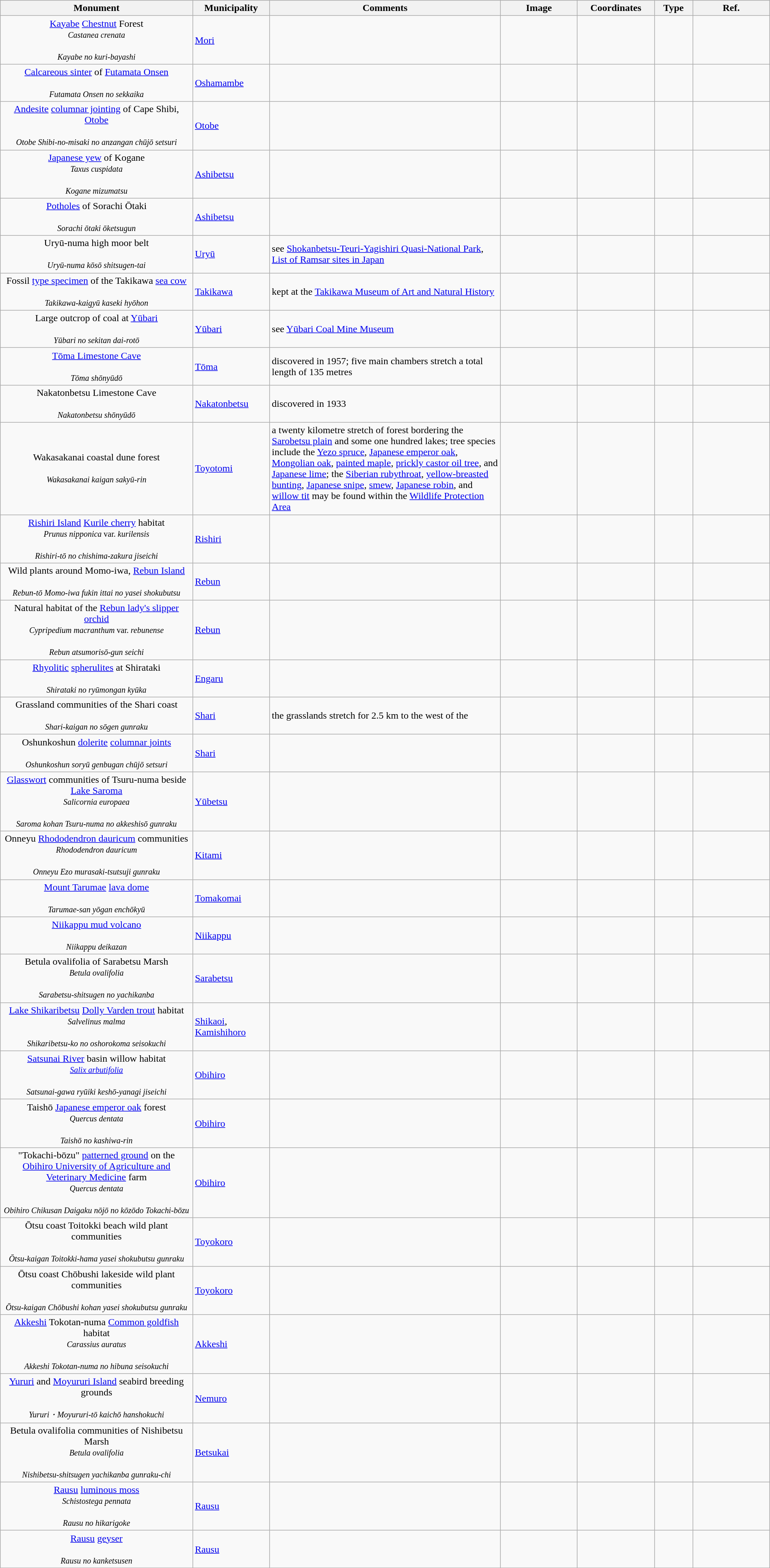<table class="wikitable sortable"  style="width:100%;">
<tr>
<th width="25%" align="left">Monument</th>
<th width="10%" align="left">Municipality</th>
<th width="30%" align="left" class="unsortable">Comments</th>
<th width="10%" align="left" class="unsortable">Image</th>
<th width="10%" align="left" class="unsortable">Coordinates</th>
<th width="5%" align="left">Type</th>
<th width="10%" align="left" class="unsortable">Ref.</th>
</tr>
<tr>
<td align="center"><a href='#'>Kayabe</a> <a href='#'>Chestnut</a> Forest<br><small><em>Castanea crenata</em></small><br><br><small><em>Kayabe no kuri-bayashi</em></small></td>
<td><a href='#'>Mori</a></td>
<td></td>
<td></td>
<td></td>
<td></td>
<td></td>
</tr>
<tr>
<td align="center"><a href='#'>Calcareous sinter</a> of <a href='#'>Futamata Onsen</a><br><br><small><em>Futamata Onsen no sekkaika</em></small></td>
<td><a href='#'>Oshamambe</a></td>
<td></td>
<td></td>
<td></td>
<td></td>
<td></td>
</tr>
<tr>
<td align="center"><a href='#'>Andesite</a> <a href='#'>columnar jointing</a> of Cape Shibi, <a href='#'>Otobe</a><br><br><small><em>Otobe Shibi-no-misaki no anzangan chūjō setsuri</em></small></td>
<td><a href='#'>Otobe</a></td>
<td></td>
<td></td>
<td></td>
<td></td>
<td></td>
</tr>
<tr>
<td align="center"><a href='#'>Japanese yew</a> of Kogane<br><small><em>Taxus cuspidata</em></small><br><br><small><em>Kogane mizumatsu</em></small></td>
<td><a href='#'>Ashibetsu</a></td>
<td></td>
<td></td>
<td></td>
<td></td>
<td></td>
</tr>
<tr>
<td align="center"><a href='#'>Potholes</a> of Sorachi Ōtaki<br><br><small><em>Sorachi ōtaki ōketsugun</em></small></td>
<td><a href='#'>Ashibetsu</a></td>
<td></td>
<td></td>
<td></td>
<td></td>
<td></td>
</tr>
<tr>
<td align="center">Uryū-numa high moor belt<br><br><small><em>Uryū-numa kōsō shitsugen-tai</em></small></td>
<td><a href='#'>Uryū</a></td>
<td>see <a href='#'>Shokanbetsu-Teuri-Yagishiri Quasi-National Park</a>, <a href='#'>List of Ramsar sites in Japan</a></td>
<td></td>
<td></td>
<td></td>
<td></td>
</tr>
<tr>
<td align="center">Fossil <a href='#'>type specimen</a> of the Takikawa <a href='#'>sea cow</a><br><br><small><em>Takikawa-kaigyū kaseki hyōhon</em></small></td>
<td><a href='#'>Takikawa</a></td>
<td>kept at the <a href='#'>Takikawa Museum of Art and Natural History</a></td>
<td></td>
<td></td>
<td></td>
<td></td>
</tr>
<tr>
<td align="center">Large outcrop of coal at <a href='#'>Yūbari</a><br><br><small><em>Yūbari no sekitan dai-rotō</em></small></td>
<td><a href='#'>Yūbari</a></td>
<td>see <a href='#'>Yūbari Coal Mine Museum</a></td>
<td></td>
<td></td>
<td></td>
<td></td>
</tr>
<tr>
<td align="center"><a href='#'>Tōma Limestone Cave</a><br><br><small><em>Tōma shōnyūdō</em></small></td>
<td><a href='#'>Tōma</a></td>
<td>discovered in 1957; five main chambers stretch a total length of 135 metres</td>
<td></td>
<td></td>
<td></td>
<td></td>
</tr>
<tr>
<td align="center">Nakatonbetsu Limestone Cave<br><br><small><em>Nakatonbetsu shōnyūdō</em></small></td>
<td><a href='#'>Nakatonbetsu</a></td>
<td>discovered in 1933</td>
<td></td>
<td></td>
<td></td>
<td></td>
</tr>
<tr>
<td align="center">Wakasakanai coastal dune forest<br><br><small><em>Wakasakanai kaigan sakyū-rin</em></small></td>
<td><a href='#'>Toyotomi</a></td>
<td>a twenty kilometre stretch of forest bordering the <a href='#'>Sarobetsu plain</a> and some one hundred lakes; tree species include the <a href='#'>Yezo spruce</a>, <a href='#'>Japanese emperor oak</a>, <a href='#'>Mongolian oak</a>, <a href='#'>painted maple</a>, <a href='#'>prickly castor oil tree</a>, and <a href='#'>Japanese lime</a>; the <a href='#'>Siberian rubythroat</a>, <a href='#'>yellow-breasted bunting</a>, <a href='#'>Japanese snipe</a>, <a href='#'>smew</a>, <a href='#'>Japanese robin</a>, and <a href='#'>willow tit</a> may be found within the <a href='#'>Wildlife Protection Area</a></td>
<td></td>
<td></td>
<td></td>
<td></td>
</tr>
<tr>
<td align="center"><a href='#'>Rishiri Island</a> <a href='#'>Kurile cherry</a> habitat<br><small><em>Prunus nipponica</em> var. <em>kurilensis</em></small><br><br><small><em>Rishiri-tō no chishima-zakura jiseichi</em></small></td>
<td><a href='#'>Rishiri</a></td>
<td></td>
<td></td>
<td></td>
<td></td>
<td></td>
</tr>
<tr>
<td align="center">Wild plants around Momo-iwa, <a href='#'>Rebun Island</a><br><br><small><em>Rebun-tō Momo-iwa fukin ittai no yasei shokubutsu</em></small></td>
<td><a href='#'>Rebun</a></td>
<td></td>
<td></td>
<td></td>
<td></td>
<td></td>
</tr>
<tr>
<td align="center">Natural habitat of the <a href='#'>Rebun lady's slipper orchid</a><br><small><em>Cypripedium macranthum</em> var. <em>rebunense</em></small><br><br><small><em>Rebun atsumorisō-gun seichi</em></small></td>
<td><a href='#'>Rebun</a></td>
<td></td>
<td></td>
<td></td>
<td></td>
<td></td>
</tr>
<tr>
<td align="center"><a href='#'>Rhyolitic</a> <a href='#'>spherulites</a> at Shirataki<br><br><small><em>Shirataki no ryūmongan kyūka</em></small></td>
<td><a href='#'>Engaru</a></td>
<td></td>
<td></td>
<td></td>
<td></td>
<td></td>
</tr>
<tr>
<td align="center">Grassland communities of the Shari coast<br><br><small><em>Shari-kaigan no sōgen gunraku</em></small></td>
<td><a href='#'>Shari</a></td>
<td>the grasslands stretch for 2.5 km to the west of the </td>
<td></td>
<td></td>
<td></td>
<td></td>
</tr>
<tr>
<td align="center">Oshunkoshun <a href='#'>dolerite</a> <a href='#'>columnar joints</a><br><br><small><em>Oshunkoshun soryū genbugan chūjō setsuri</em></small></td>
<td><a href='#'>Shari</a></td>
<td></td>
<td></td>
<td></td>
<td></td>
<td></td>
</tr>
<tr>
<td align="center"><a href='#'>Glasswort</a> communities of Tsuru-numa beside <a href='#'>Lake Saroma</a><br><small><em>Salicornia europaea</em></small><br><br><small><em>Saroma kohan Tsuru-numa no akkeshisō gunraku</em></small></td>
<td><a href='#'>Yūbetsu</a></td>
<td></td>
<td></td>
<td></td>
<td></td>
<td></td>
</tr>
<tr>
<td align="center">Onneyu <a href='#'>Rhododendron dauricum</a> communities<br><small><em>Rhododendron dauricum</em></small><br><br><small><em>Onneyu Ezo murasaki-tsutsuji gunraku</em></small></td>
<td><a href='#'>Kitami</a></td>
<td></td>
<td></td>
<td></td>
<td></td>
<td></td>
</tr>
<tr>
<td align="center"><a href='#'>Mount Tarumae</a> <a href='#'>lava dome</a><br><br><small><em>Tarumae-san yōgan enchōkyū</em></small></td>
<td><a href='#'>Tomakomai</a></td>
<td></td>
<td></td>
<td></td>
<td></td>
<td></td>
</tr>
<tr>
<td align="center"><a href='#'>Niikappu mud volcano</a><br><br><small><em>Niikappu deikazan</em></small></td>
<td><a href='#'>Niikappu</a></td>
<td></td>
<td></td>
<td></td>
<td></td>
<td></td>
</tr>
<tr>
<td align="center">Betula ovalifolia of Sarabetsu Marsh<br><small><em>Betula ovalifolia</em></small><br><br><small><em>Sarabetsu-shitsugen no yachikanba</em></small></td>
<td><a href='#'>Sarabetsu</a></td>
<td></td>
<td></td>
<td></td>
<td></td>
<td></td>
</tr>
<tr>
<td align="center"><a href='#'>Lake Shikaribetsu</a> <a href='#'>Dolly Varden trout</a> habitat<br><small><em>Salvelinus malma</em></small><br><br><small><em>Shikaribetsu-ko no oshorokoma seisokuchi</em></small></td>
<td><a href='#'>Shikaoi</a>, <a href='#'>Kamishihoro</a></td>
<td></td>
<td></td>
<td></td>
<td></td>
<td></td>
</tr>
<tr>
<td align="center"><a href='#'>Satsunai River</a> basin willow habitat<br><small><em><a href='#'>Salix arbutifolia</a></em></small><br><br><small><em>Satsunai-gawa ryūiki keshō-yanagi jiseichi</em></small></td>
<td><a href='#'>Obihiro</a></td>
<td></td>
<td></td>
<td></td>
<td></td>
<td></td>
</tr>
<tr>
<td align="center">Taishō <a href='#'>Japanese emperor oak</a> forest<br><small><em>Quercus dentata</em></small><br><br><small><em>Taishō no kashiwa-rin</em></small></td>
<td><a href='#'>Obihiro</a></td>
<td></td>
<td></td>
<td></td>
<td></td>
<td></td>
</tr>
<tr>
<td align="center">"Tokachi-bōzu" <a href='#'>patterned ground</a> on the <a href='#'>Obihiro University of Agriculture and Veterinary Medicine</a> farm<br><small><em>Quercus dentata</em></small><br><br><small><em>Obihiro Chikusan Daigaku nōjō no kōzōdo Tokachi-bōzu</em></small></td>
<td><a href='#'>Obihiro</a></td>
<td></td>
<td></td>
<td></td>
<td></td>
<td></td>
</tr>
<tr>
<td align="center">Ōtsu coast Toitokki beach wild plant communities<br><br><small><em>Ōtsu-kaigan Toitokki-hama yasei shokubutsu gunraku</em></small></td>
<td><a href='#'>Toyokoro</a></td>
<td></td>
<td></td>
<td></td>
<td></td>
<td></td>
</tr>
<tr>
<td align="center">Ōtsu coast Chōbushi lakeside wild plant communities<br><br><small><em>Ōtsu-kaigan Chōbushi kohan yasei shokubutsu gunraku</em></small></td>
<td><a href='#'>Toyokoro</a></td>
<td></td>
<td></td>
<td></td>
<td></td>
<td></td>
</tr>
<tr>
<td align="center"><a href='#'>Akkeshi</a> Tokotan-numa <a href='#'>Common goldfish</a> habitat<br><small><em>Carassius auratus</em></small><br><br><small><em>Akkeshi Tokotan-numa no hibuna seisokuchi</em></small></td>
<td><a href='#'>Akkeshi</a></td>
<td></td>
<td></td>
<td></td>
<td></td>
<td></td>
</tr>
<tr>
<td align="center"><a href='#'>Yururi</a> and <a href='#'>Moyururi Island</a> seabird breeding grounds<br><br><small><em>Yururi・Moyururi-tō kaichō hanshokuchi</em></small></td>
<td><a href='#'>Nemuro</a></td>
<td></td>
<td></td>
<td></td>
<td></td>
<td></td>
</tr>
<tr>
<td align="center">Betula ovalifolia communities of Nishibetsu Marsh<br><small><em>Betula ovalifolia</em></small><br><br><small><em>Nishibetsu-shitsugen yachikanba gunraku-chi</em></small></td>
<td><a href='#'>Betsukai</a></td>
<td></td>
<td></td>
<td></td>
<td></td>
<td></td>
</tr>
<tr>
<td align="center"><a href='#'>Rausu</a> <a href='#'>luminous moss</a><br><small><em>Schistostega pennata</em></small><br><br><small><em>Rausu no hikarigoke</em></small></td>
<td><a href='#'>Rausu</a></td>
<td></td>
<td></td>
<td></td>
<td></td>
<td></td>
</tr>
<tr>
<td align="center"><a href='#'>Rausu</a> <a href='#'>geyser</a><br><br><small><em>Rausu no kanketsusen</em></small></td>
<td><a href='#'>Rausu</a></td>
<td></td>
<td></td>
<td></td>
<td></td>
<td></td>
</tr>
<tr>
</tr>
</table>
